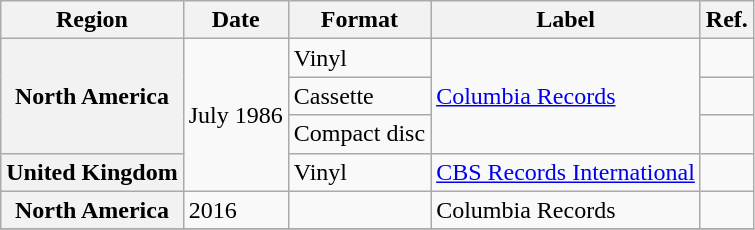<table class="wikitable plainrowheaders">
<tr>
<th scope="col">Region</th>
<th scope="col">Date</th>
<th scope="col">Format</th>
<th scope="col">Label</th>
<th scope="col">Ref.</th>
</tr>
<tr>
<th scope="row" rowspan="3">North America</th>
<td rowspan="4">July 1986</td>
<td>Vinyl</td>
<td rowspan="3"><a href='#'>Columbia Records</a></td>
<td></td>
</tr>
<tr>
<td>Cassette</td>
<td></td>
</tr>
<tr>
<td>Compact disc</td>
<td></td>
</tr>
<tr>
<th scope="row">United Kingdom</th>
<td>Vinyl</td>
<td><a href='#'>CBS Records International</a></td>
<td></td>
</tr>
<tr>
<th scope="row">North America</th>
<td>2016</td>
<td></td>
<td>Columbia Records</td>
<td></td>
</tr>
<tr>
</tr>
</table>
